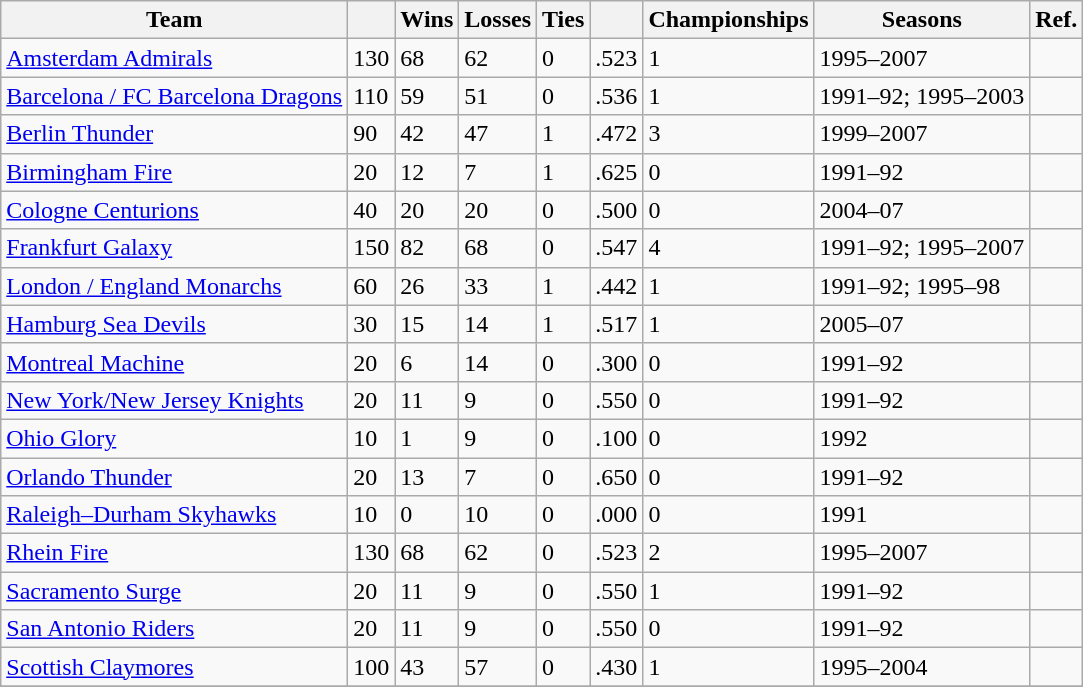<table class="plainrowheaders sortable wikitable">
<tr>
<th scope="col">Team</th>
<th scope="col"></th>
<th scope="col">Wins</th>
<th scope="col">Losses</th>
<th scope="col">Ties</th>
<th scope="col"></th>
<th scope="col">Championships</th>
<th scope="col">Seasons</th>
<th scope="col" class="unsortable">Ref.</th>
</tr>
<tr>
<td> <a href='#'>Amsterdam Admirals</a></td>
<td>130</td>
<td>68</td>
<td>62</td>
<td>0</td>
<td>.523</td>
<td>1</td>
<td>1995–2007</td>
<td></td>
</tr>
<tr>
<td> <a href='#'>Barcelona / FC Barcelona Dragons</a></td>
<td>110</td>
<td>59</td>
<td>51</td>
<td>0</td>
<td>.536</td>
<td>1</td>
<td>1991–92; 1995–2003</td>
<td></td>
</tr>
<tr>
<td> <a href='#'>Berlin Thunder</a></td>
<td>90</td>
<td>42</td>
<td>47</td>
<td>1</td>
<td>.472</td>
<td>3</td>
<td>1999–2007</td>
<td></td>
</tr>
<tr>
<td> <a href='#'>Birmingham Fire</a></td>
<td>20</td>
<td>12</td>
<td>7</td>
<td>1</td>
<td>.625</td>
<td>0</td>
<td>1991–92</td>
<td></td>
</tr>
<tr>
<td> <a href='#'>Cologne Centurions</a></td>
<td>40</td>
<td>20</td>
<td>20</td>
<td>0</td>
<td>.500</td>
<td>0</td>
<td>2004–07</td>
<td></td>
</tr>
<tr>
<td> <a href='#'>Frankfurt Galaxy</a></td>
<td>150</td>
<td>82</td>
<td>68</td>
<td>0</td>
<td>.547</td>
<td>4</td>
<td>1991–92; 1995–2007</td>
<td></td>
</tr>
<tr>
<td> <a href='#'>London / England Monarchs</a></td>
<td>60</td>
<td>26</td>
<td>33</td>
<td>1</td>
<td>.442</td>
<td>1</td>
<td>1991–92; 1995–98</td>
<td></td>
</tr>
<tr>
<td> <a href='#'>Hamburg Sea Devils</a></td>
<td>30</td>
<td>15</td>
<td>14</td>
<td>1</td>
<td>.517</td>
<td>1</td>
<td>2005–07</td>
<td></td>
</tr>
<tr>
<td> <a href='#'>Montreal Machine</a></td>
<td>20</td>
<td>6</td>
<td>14</td>
<td>0</td>
<td>.300</td>
<td>0</td>
<td>1991–92</td>
<td></td>
</tr>
<tr>
<td> <a href='#'>New York/New Jersey Knights</a></td>
<td>20</td>
<td>11</td>
<td>9</td>
<td>0</td>
<td>.550</td>
<td>0</td>
<td>1991–92</td>
<td></td>
</tr>
<tr>
<td> <a href='#'>Ohio Glory</a></td>
<td>10</td>
<td>1</td>
<td>9</td>
<td>0</td>
<td>.100</td>
<td>0</td>
<td>1992</td>
<td></td>
</tr>
<tr>
<td> <a href='#'>Orlando Thunder</a></td>
<td>20</td>
<td>13</td>
<td>7</td>
<td>0</td>
<td>.650</td>
<td>0</td>
<td>1991–92</td>
<td></td>
</tr>
<tr>
<td> <a href='#'>Raleigh–Durham Skyhawks</a></td>
<td>10</td>
<td>0</td>
<td>10</td>
<td>0</td>
<td>.000</td>
<td>0</td>
<td>1991</td>
<td></td>
</tr>
<tr>
<td> <a href='#'>Rhein Fire</a></td>
<td>130</td>
<td>68</td>
<td>62</td>
<td>0</td>
<td>.523</td>
<td>2</td>
<td>1995–2007</td>
<td></td>
</tr>
<tr>
<td> <a href='#'>Sacramento Surge</a></td>
<td>20</td>
<td>11</td>
<td>9</td>
<td>0</td>
<td>.550</td>
<td>1</td>
<td>1991–92</td>
<td></td>
</tr>
<tr>
<td> <a href='#'>San Antonio Riders</a></td>
<td>20</td>
<td>11</td>
<td>9</td>
<td>0</td>
<td>.550</td>
<td>0</td>
<td>1991–92</td>
<td></td>
</tr>
<tr>
<td> <a href='#'>Scottish Claymores</a></td>
<td>100</td>
<td>43</td>
<td>57</td>
<td>0</td>
<td>.430</td>
<td>1</td>
<td>1995–2004</td>
<td></td>
</tr>
<tr>
</tr>
</table>
